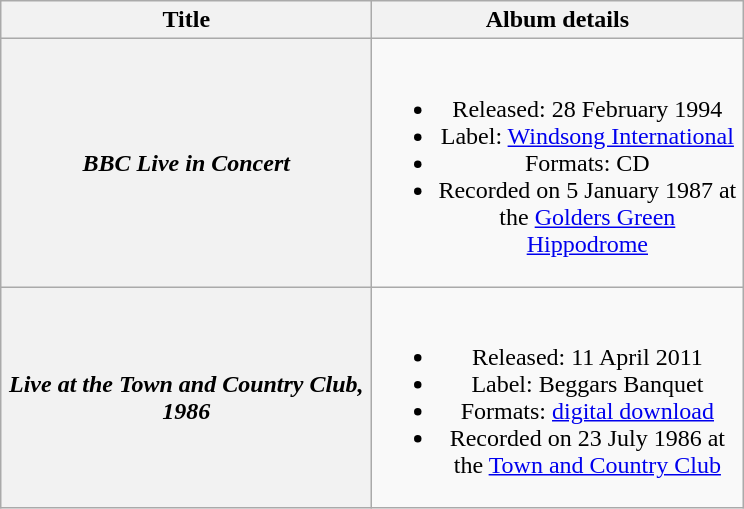<table class="wikitable plainrowheaders" style="text-align:center;">
<tr>
<th scope="col" style="width:15em;">Title</th>
<th scope="col" style="width:15em;">Album details</th>
</tr>
<tr>
<th scope="row"><em>BBC Live in Concert</em></th>
<td><br><ul><li>Released: 28 February 1994</li><li>Label: <a href='#'>Windsong International</a></li><li>Formats: CD</li><li>Recorded on 5 January 1987 at the <a href='#'>Golders Green Hippodrome</a></li></ul></td>
</tr>
<tr>
<th scope="row"><em>Live at the Town and Country Club, 1986</em></th>
<td><br><ul><li>Released: 11 April 2011</li><li>Label: Beggars Banquet</li><li>Formats: <a href='#'>digital download</a></li><li>Recorded on 23 July 1986 at the <a href='#'>Town and Country Club</a></li></ul></td>
</tr>
</table>
